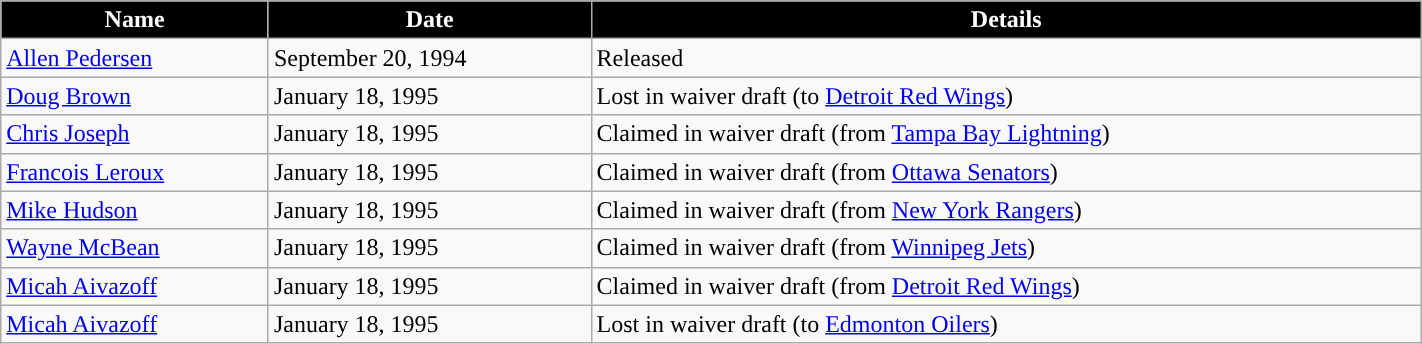<table class="wikitable" style="width:75%;">
<tr style="text-align:center; background:#ddd;">
<th style="color:white; background:#000000; ">Name</th>
<th style="color:white; background:#000000; ">Date</th>
<th style="color:white; background:#000000; ">Details</th>
</tr>
<tr>
<td><a href='#'>Allen Pedersen</a></td>
<td>September 20, 1994</td>
<td>Released</td>
</tr>
<tr>
<td><a href='#'>Doug Brown</a></td>
<td>January 18, 1995</td>
<td>Lost in waiver draft (to <a href='#'>Detroit Red Wings</a>)</td>
</tr>
<tr>
<td><a href='#'>Chris Joseph</a></td>
<td>January 18, 1995</td>
<td>Claimed in waiver draft (from <a href='#'>Tampa Bay Lightning</a>)</td>
</tr>
<tr>
<td><a href='#'>Francois Leroux</a></td>
<td>January 18, 1995</td>
<td>Claimed in waiver draft (from <a href='#'>Ottawa Senators</a>)</td>
</tr>
<tr>
<td><a href='#'>Mike Hudson</a></td>
<td>January 18, 1995</td>
<td>Claimed in waiver draft (from <a href='#'>New York Rangers</a>)</td>
</tr>
<tr>
<td><a href='#'>Wayne McBean</a></td>
<td>January 18, 1995</td>
<td>Claimed in waiver draft (from <a href='#'>Winnipeg Jets</a>)</td>
</tr>
<tr>
<td><a href='#'>Micah Aivazoff</a></td>
<td>January 18, 1995</td>
<td>Claimed in waiver draft (from <a href='#'>Detroit Red Wings</a>)</td>
</tr>
<tr>
<td><a href='#'>Micah Aivazoff</a></td>
<td>January 18, 1995</td>
<td>Lost in waiver draft (to <a href='#'>Edmonton Oilers</a>)</td>
</tr>
</table>
